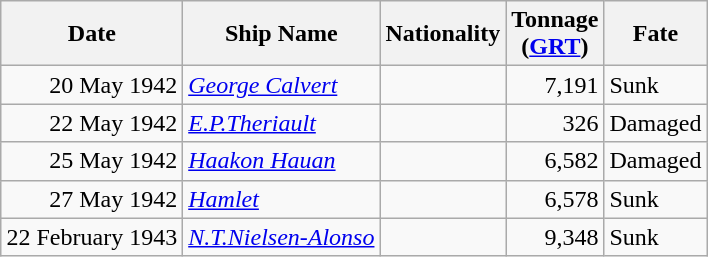<table class="wikitable sortable" style="margin: 1em auto 1em auto;"|->
<tr>
<th>Date</th>
<th>Ship Name</th>
<th>Nationality</th>
<th>Tonnage <br>(<a href='#'>GRT</a>)</th>
<th>Fate</th>
</tr>
<tr>
<td align="right">20 May 1942</td>
<td align="left"><a href='#'><em>George Calvert</em></a></td>
<td align="left"></td>
<td align="right">7,191</td>
<td align="left">Sunk</td>
</tr>
<tr>
<td align="right">22 May 1942</td>
<td align="left"><a href='#'><em>E.P.Theriault</em></a></td>
<td align="left"></td>
<td align="right">326</td>
<td align="left">Damaged</td>
</tr>
<tr>
<td align="right">25 May 1942</td>
<td align="left"><a href='#'><em>Haakon Hauan</em></a></td>
<td align="left"></td>
<td align="right">6,582</td>
<td align="left">Damaged</td>
</tr>
<tr>
<td align="right">27 May 1942</td>
<td align="left"><a href='#'><em>Hamlet</em></a></td>
<td align="left"></td>
<td align="right">6,578</td>
<td align="left">Sunk</td>
</tr>
<tr>
<td align="right">22 February 1943</td>
<td align="left"><a href='#'><em>N.T.Nielsen-Alonso</em></a></td>
<td align="left"></td>
<td align="right">9,348</td>
<td align="left">Sunk</td>
</tr>
</table>
